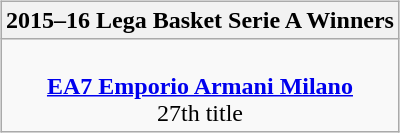<table style="width:100%;">
<tr>
<td valign=top align=right width=33%><br>












</td>
<td style="vertical-align:top; align:center; width:33%;"><br><table style="width:100%;">
<tr>
<td style="width=50%;"></td>
<td></td>
<td></td>
</tr>
</table>
<br> 

<div></div><table class=wikitable style="text-align:center; margin:auto">
<tr>
<th>2015–16 Lega Basket Serie A Winners</th>
</tr>
<tr>
<td><br>   <strong><a href='#'>EA7 Emporio Armani Milano</a></strong><br>27th title</td>
</tr>
</table>

<br></td>
<td style="vertical-align:top; align:left; width:33%;"><br>













</td>
</tr>
</table>
